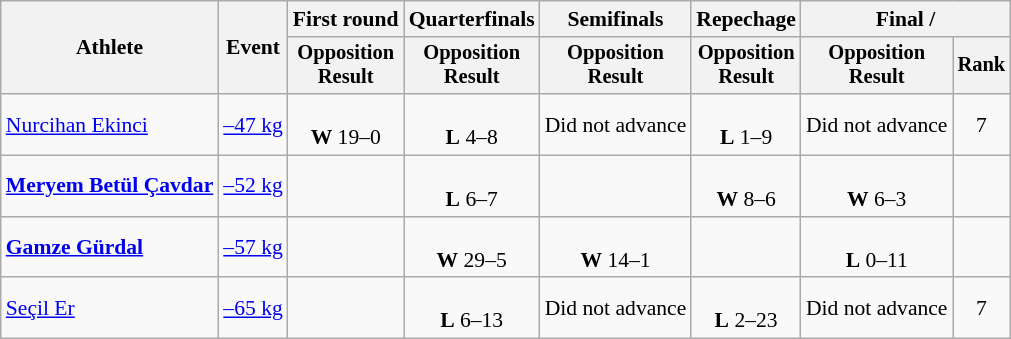<table class="wikitable" style="font-size:90%;">
<tr>
<th rowspan=2>Athlete</th>
<th rowspan=2>Event</th>
<th>First round</th>
<th>Quarterfinals</th>
<th>Semifinals</th>
<th>Repechage</th>
<th colspan=2>Final / </th>
</tr>
<tr style="font-size:95%">
<th>Opposition<br>Result</th>
<th>Opposition<br>Result</th>
<th>Opposition<br>Result</th>
<th>Opposition<br>Result</th>
<th>Opposition<br>Result</th>
<th>Rank</th>
</tr>
<tr align=center>
<td align=left><a href='#'>Nurcihan Ekinci</a></td>
<td align=left><a href='#'>–47 kg</a></td>
<td><br><strong>W</strong> 19–0</td>
<td><br><strong>L</strong> 4–8</td>
<td>Did not advance</td>
<td><br><strong>L</strong> 1–9</td>
<td>Did not advance</td>
<td>7</td>
</tr>
<tr align=center>
<td align=left><strong><a href='#'>Meryem Betül Çavdar</a></strong></td>
<td align=left><a href='#'>–52 kg</a></td>
<td></td>
<td><br><strong>L</strong> 6–7</td>
<td></td>
<td><br><strong>W</strong> 8–6</td>
<td><br><strong>W</strong> 6–3</td>
<td></td>
</tr>
<tr align=center>
<td align=left><strong><a href='#'>Gamze Gürdal</a></strong></td>
<td align=left><a href='#'>–57 kg</a></td>
<td></td>
<td><br><strong>W</strong> 29–5</td>
<td><br><strong>W</strong> 14–1</td>
<td></td>
<td><br><strong>L</strong> 0–11</td>
<td></td>
</tr>
<tr align=center>
<td align=left><a href='#'>Seçil Er</a></td>
<td align=left><a href='#'>–65 kg</a></td>
<td></td>
<td><br><strong>L</strong> 6–13</td>
<td>Did not advance</td>
<td><br><strong>L</strong> 2–23</td>
<td>Did not advance</td>
<td>7</td>
</tr>
</table>
